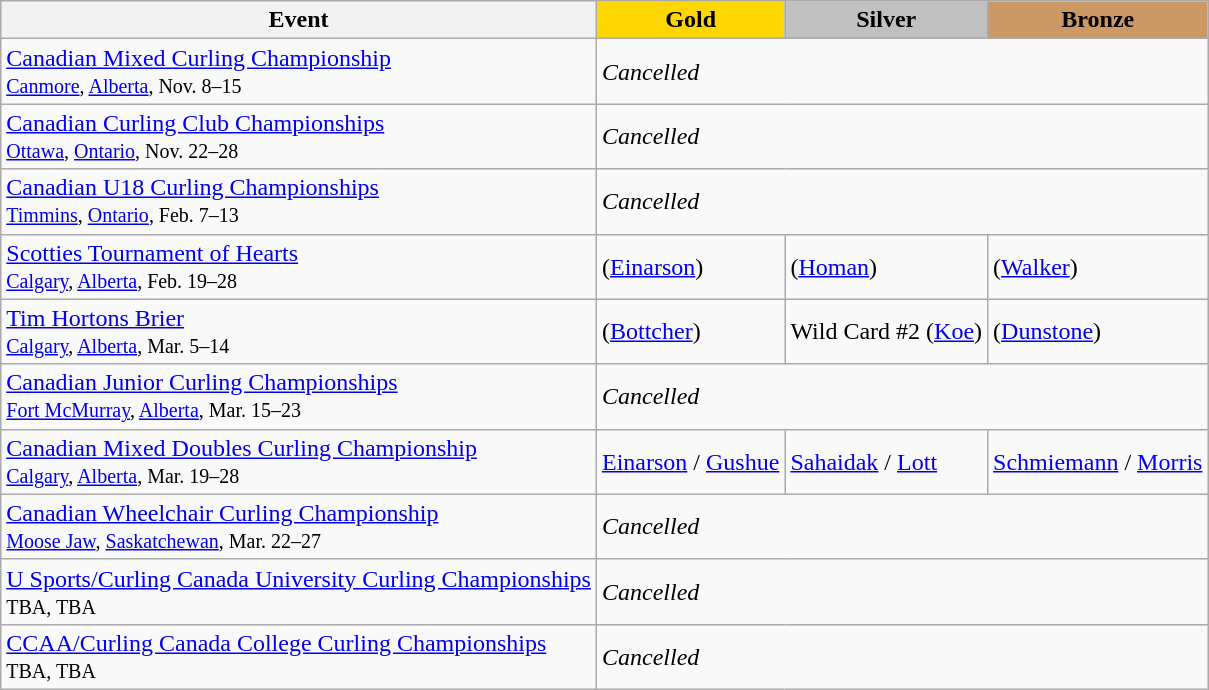<table class="wikitable">
<tr>
<th>Event</th>
<th style="background:gold">Gold</th>
<th style="background:silver">Silver</th>
<th style="background:#cc9966">Bronze</th>
</tr>
<tr>
<td><a href='#'>Canadian Mixed Curling Championship</a> <br> <small><a href='#'>Canmore</a>, <a href='#'>Alberta</a>, Nov. 8–15</small></td>
<td colspan="3"><em>Cancelled</em></td>
</tr>
<tr>
<td><a href='#'>Canadian Curling Club Championships</a> <br> <small><a href='#'>Ottawa</a>, <a href='#'>Ontario</a>, Nov. 22–28</small></td>
<td colspan="3"><em>Cancelled</em></td>
</tr>
<tr>
<td><a href='#'>Canadian U18 Curling Championships</a> <br> <small><a href='#'>Timmins</a>, <a href='#'>Ontario</a>, Feb. 7–13</small></td>
<td colspan="3"><em>Cancelled</em></td>
</tr>
<tr>
<td><a href='#'>Scotties Tournament of Hearts</a> <br> <small><a href='#'>Calgary</a>, <a href='#'>Alberta</a>, Feb. 19–28</small></td>
<td> (<a href='#'>Einarson</a>)</td>
<td> (<a href='#'>Homan</a>)</td>
<td> (<a href='#'>Walker</a>)</td>
</tr>
<tr>
<td><a href='#'>Tim Hortons Brier</a> <br> <small><a href='#'>Calgary</a>, <a href='#'>Alberta</a>, Mar. 5–14</small></td>
<td> (<a href='#'>Bottcher</a>)</td>
<td> Wild Card #2 (<a href='#'>Koe</a>)</td>
<td> (<a href='#'>Dunstone</a>)</td>
</tr>
<tr>
<td><a href='#'>Canadian Junior Curling Championships</a> <br> <small><a href='#'>Fort McMurray</a>, <a href='#'>Alberta</a>, Mar. 15–23</small></td>
<td colspan="3"><em>Cancelled</em></td>
</tr>
<tr>
<td><a href='#'>Canadian Mixed Doubles Curling Championship</a> <br> <small><a href='#'>Calgary</a>, <a href='#'>Alberta</a>, Mar. 19–28</small></td>
<td> <a href='#'>Einarson</a> /  <a href='#'>Gushue</a></td>
<td> <a href='#'>Sahaidak</a> / <a href='#'>Lott</a></td>
<td> <a href='#'>Schmiemann</a> / <a href='#'>Morris</a></td>
</tr>
<tr>
<td><a href='#'>Canadian Wheelchair Curling Championship</a> <br> <small><a href='#'>Moose Jaw</a>, <a href='#'>Saskatchewan</a>, Mar. 22–27</small></td>
<td colspan="3"><em>Cancelled</em></td>
</tr>
<tr>
<td><a href='#'>U Sports/Curling Canada University Curling Championships</a> <br> <small>TBA, TBA</small></td>
<td colspan="3"><em>Cancelled</em></td>
</tr>
<tr>
<td><a href='#'>CCAA/Curling Canada College Curling Championships</a> <br> <small>TBA, TBA</small></td>
<td colspan="3"><em>Cancelled</em></td>
</tr>
</table>
